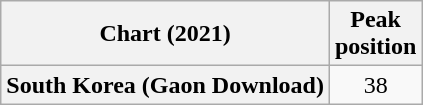<table class="wikitable plainrowheaders" style="text-align:center">
<tr>
<th scope="col">Chart (2021)</th>
<th scope="col">Peak<br>position</th>
</tr>
<tr>
<th scope="row">South Korea (Gaon Download)</th>
<td>38</td>
</tr>
</table>
